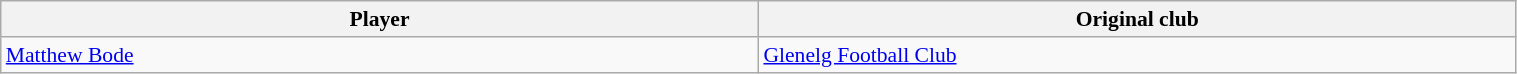<table class="wikitable" style="font-size:90%; width:80%;">
<tr>
<th style="width:15%;">Player</th>
<th style="width:15%;">Original club</th>
</tr>
<tr>
<td><a href='#'>Matthew Bode</a></td>
<td><a href='#'>Glenelg Football Club</a></td>
</tr>
</table>
